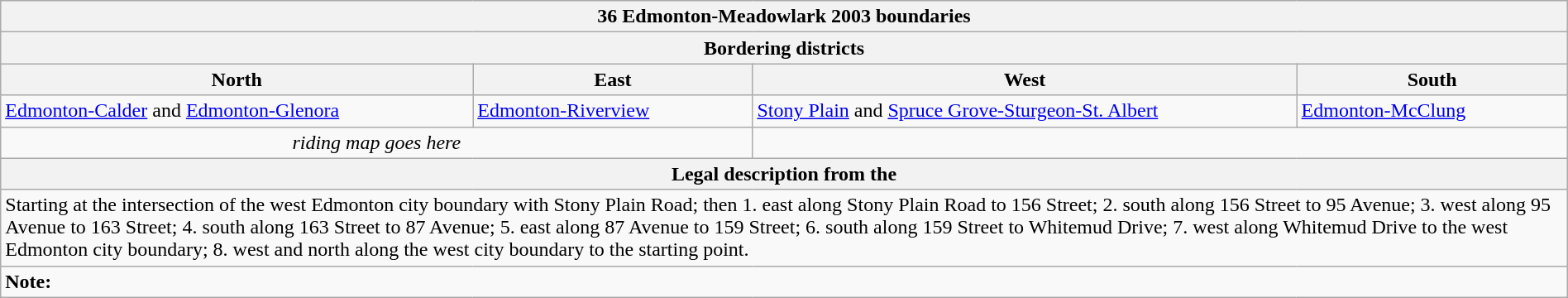<table class="wikitable collapsible collapsed" style="width:100%;">
<tr>
<th colspan=4>36 Edmonton-Meadowlark 2003 boundaries</th>
</tr>
<tr>
<th colspan=4>Bordering districts</th>
</tr>
<tr>
<th>North</th>
<th>East</th>
<th>West</th>
<th>South</th>
</tr>
<tr>
<td><a href='#'>Edmonton-Calder</a> and <a href='#'>Edmonton-Glenora</a></td>
<td><a href='#'>Edmonton-Riverview</a></td>
<td><a href='#'>Stony Plain</a> and <a href='#'>Spruce Grove-Sturgeon-St. Albert</a></td>
<td><a href='#'>Edmonton-McClung</a></td>
</tr>
<tr>
<td colspan=2 align=center><em>riding map goes here</em></td>
<td colspan=2 align=center></td>
</tr>
<tr>
<th colspan=4>Legal description from the </th>
</tr>
<tr>
<td colspan=4>Starting at the intersection of the west Edmonton city boundary with Stony Plain Road; then 1. east along Stony Plain Road to 156 Street; 2. south along 156 Street to 95 Avenue; 3. west along 95 Avenue to 163 Street; 4. south along 163 Street to 87 Avenue; 5. east along 87 Avenue to 159 Street; 6. south along 159 Street to Whitemud Drive; 7. west along Whitemud Drive to the west Edmonton city boundary; 8. west and north along the west city boundary to the starting point.</td>
</tr>
<tr>
<td colspan=4><strong>Note:</strong></td>
</tr>
</table>
